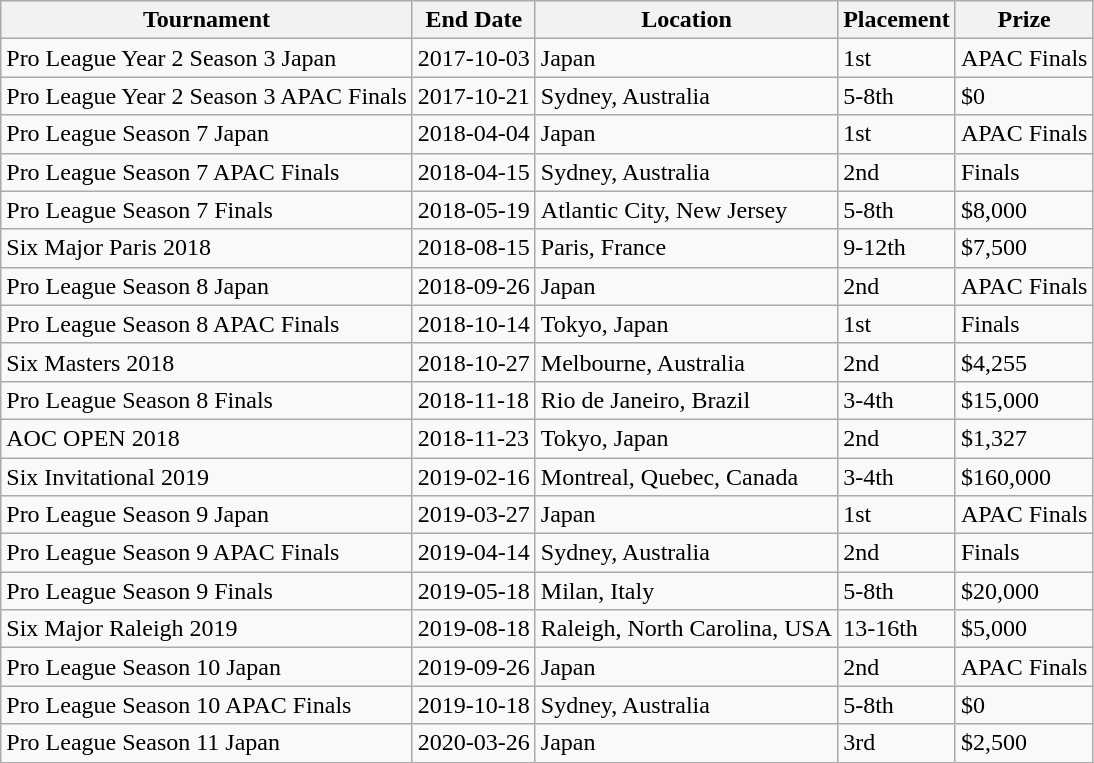<table class="wikitable mw-collapsible mw-collapsed">
<tr>
<th>Tournament</th>
<th>End Date</th>
<th>Location</th>
<th>Placement</th>
<th>Prize</th>
</tr>
<tr>
<td>Pro League Year 2 Season 3 Japan</td>
<td>2017-10-03</td>
<td>Japan</td>
<td>1st</td>
<td>APAC Finals</td>
</tr>
<tr>
<td>Pro League Year 2 Season 3 APAC Finals</td>
<td>2017-10-21</td>
<td>Sydney, Australia</td>
<td>5-8th</td>
<td>$0</td>
</tr>
<tr>
<td>Pro League Season 7 Japan</td>
<td>2018-04-04</td>
<td>Japan</td>
<td>1st</td>
<td>APAC Finals</td>
</tr>
<tr>
<td>Pro League Season 7 APAC Finals</td>
<td>2018-04-15</td>
<td>Sydney, Australia</td>
<td>2nd</td>
<td>Finals</td>
</tr>
<tr>
<td>Pro League Season 7 Finals</td>
<td>2018-05-19</td>
<td>Atlantic City, New Jersey</td>
<td>5-8th</td>
<td>$8,000</td>
</tr>
<tr>
<td>Six Major Paris 2018</td>
<td>2018-08-15</td>
<td>Paris, France</td>
<td>9-12th</td>
<td>$7,500</td>
</tr>
<tr>
<td>Pro League Season 8 Japan</td>
<td>2018-09-26</td>
<td>Japan</td>
<td>2nd</td>
<td>APAC Finals</td>
</tr>
<tr>
<td>Pro League Season 8 APAC Finals</td>
<td>2018-10-14</td>
<td>Tokyo, Japan</td>
<td>1st</td>
<td>Finals</td>
</tr>
<tr>
<td>Six Masters 2018</td>
<td>2018-10-27</td>
<td>Melbourne, Australia</td>
<td>2nd</td>
<td>$4,255</td>
</tr>
<tr>
<td>Pro League Season 8 Finals</td>
<td>2018-11-18</td>
<td>Rio de Janeiro, Brazil</td>
<td>3-4th</td>
<td>$15,000</td>
</tr>
<tr>
<td>AOC OPEN 2018</td>
<td>2018-11-23</td>
<td>Tokyo, Japan</td>
<td>2nd</td>
<td>$1,327</td>
</tr>
<tr>
<td>Six Invitational 2019</td>
<td>2019-02-16</td>
<td>Montreal, Quebec, Canada</td>
<td>3-4th</td>
<td>$160,000</td>
</tr>
<tr>
<td>Pro League Season 9 Japan</td>
<td>2019-03-27</td>
<td>Japan</td>
<td>1st</td>
<td>APAC Finals</td>
</tr>
<tr>
<td>Pro League Season 9 APAC Finals</td>
<td>2019-04-14</td>
<td>Sydney, Australia</td>
<td>2nd</td>
<td>Finals</td>
</tr>
<tr>
<td>Pro League Season 9 Finals</td>
<td>2019-05-18</td>
<td>Milan, Italy</td>
<td>5-8th</td>
<td>$20,000</td>
</tr>
<tr>
<td>Six Major Raleigh 2019</td>
<td>2019-08-18</td>
<td>Raleigh, North Carolina, USA</td>
<td>13-16th</td>
<td>$5,000</td>
</tr>
<tr>
<td>Pro League Season 10 Japan</td>
<td>2019-09-26</td>
<td>Japan</td>
<td>2nd</td>
<td>APAC Finals</td>
</tr>
<tr>
<td>Pro League Season 10 APAC Finals</td>
<td>2019-10-18</td>
<td>Sydney, Australia</td>
<td>5-8th</td>
<td>$0</td>
</tr>
<tr>
<td>Pro League Season 11 Japan</td>
<td>2020-03-26</td>
<td>Japan</td>
<td>3rd</td>
<td>$2,500</td>
</tr>
</table>
